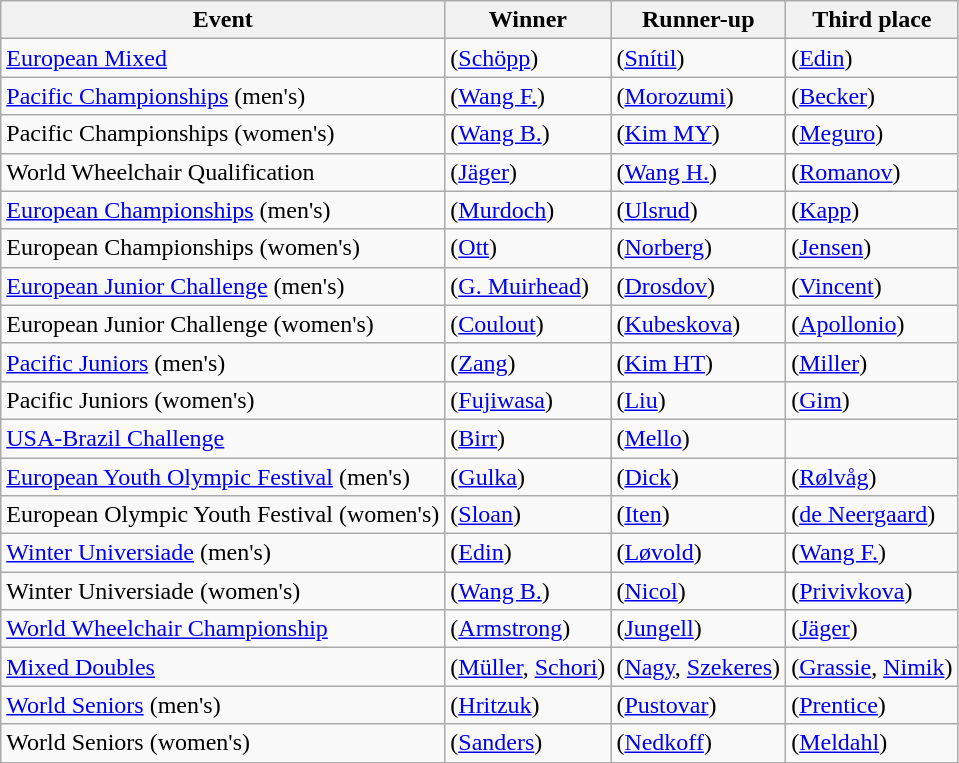<table class="wikitable">
<tr>
<th>Event</th>
<th>Winner</th>
<th>Runner-up</th>
<th>Third place</th>
</tr>
<tr>
<td><a href='#'>European Mixed</a></td>
<td> (<a href='#'>Schöpp</a>)</td>
<td> (<a href='#'>Snítil</a>)</td>
<td> (<a href='#'>Edin</a>)</td>
</tr>
<tr>
<td><a href='#'>Pacific Championships</a> (men's)</td>
<td> (<a href='#'>Wang F.</a>)</td>
<td> (<a href='#'>Morozumi</a>)</td>
<td> (<a href='#'>Becker</a>)</td>
</tr>
<tr>
<td>Pacific Championships (women's)</td>
<td> (<a href='#'>Wang B.</a>)</td>
<td> (<a href='#'>Kim MY</a>)</td>
<td> (<a href='#'>Meguro</a>)</td>
</tr>
<tr>
<td>World Wheelchair Qualification</td>
<td> (<a href='#'>Jäger</a>)</td>
<td> (<a href='#'>Wang H.</a>)</td>
<td> (<a href='#'>Romanov</a>)</td>
</tr>
<tr>
<td><a href='#'>European Championships</a> (men's)</td>
<td> (<a href='#'>Murdoch</a>)</td>
<td> (<a href='#'>Ulsrud</a>)</td>
<td> (<a href='#'>Kapp</a>)</td>
</tr>
<tr>
<td>European Championships (women's)</td>
<td> (<a href='#'>Ott</a>)</td>
<td> (<a href='#'>Norberg</a>)</td>
<td> (<a href='#'>Jensen</a>)</td>
</tr>
<tr>
<td><a href='#'>European Junior Challenge</a> (men's)</td>
<td> (<a href='#'>G. Muirhead</a>)</td>
<td> (<a href='#'>Drosdov</a>)</td>
<td> (<a href='#'>Vincent</a>)</td>
</tr>
<tr>
<td>European Junior Challenge (women's)</td>
<td> (<a href='#'>Coulout</a>)</td>
<td> (<a href='#'>Kubeskova</a>)</td>
<td> (<a href='#'>Apollonio</a>)</td>
</tr>
<tr>
<td><a href='#'>Pacific Juniors</a> (men's)</td>
<td> (<a href='#'>Zang</a>)</td>
<td> (<a href='#'>Kim HT</a>)</td>
<td> (<a href='#'>Miller</a>)</td>
</tr>
<tr>
<td>Pacific Juniors (women's)</td>
<td> (<a href='#'>Fujiwasa</a>)</td>
<td> (<a href='#'>Liu</a>)</td>
<td> (<a href='#'>Gim</a>)</td>
</tr>
<tr>
<td><a href='#'>USA-Brazil Challenge</a></td>
<td> (<a href='#'>Birr</a>)</td>
<td> (<a href='#'>Mello</a>)</td>
<td></td>
</tr>
<tr>
<td><a href='#'>European Youth Olympic Festival</a> (men's)</td>
<td> (<a href='#'>Gulka</a>)</td>
<td> (<a href='#'>Dick</a>)</td>
<td> (<a href='#'>Rølvåg</a>)</td>
</tr>
<tr>
<td>European Olympic Youth Festival (women's)</td>
<td> (<a href='#'>Sloan</a>)</td>
<td> (<a href='#'>Iten</a>)</td>
<td> (<a href='#'>de Neergaard</a>)</td>
</tr>
<tr>
<td><a href='#'>Winter Universiade</a> (men's)</td>
<td> (<a href='#'>Edin</a>)</td>
<td> (<a href='#'>Løvold</a>)</td>
<td> (<a href='#'>Wang F.</a>)</td>
</tr>
<tr>
<td>Winter Universiade (women's)</td>
<td> (<a href='#'>Wang B.</a>)</td>
<td> (<a href='#'>Nicol</a>)</td>
<td> (<a href='#'>Privivkova</a>)</td>
</tr>
<tr>
<td><a href='#'>World Wheelchair Championship</a></td>
<td> (<a href='#'>Armstrong</a>)</td>
<td> (<a href='#'>Jungell</a>)</td>
<td> (<a href='#'>Jäger</a>)</td>
</tr>
<tr>
<td><a href='#'>Mixed Doubles</a></td>
<td> (<a href='#'>Müller</a>, <a href='#'>Schori</a>)</td>
<td> (<a href='#'>Nagy</a>, <a href='#'>Szekeres</a>)</td>
<td> (<a href='#'>Grassie</a>, <a href='#'>Nimik</a>)</td>
</tr>
<tr>
<td><a href='#'>World Seniors</a> (men's)</td>
<td> (<a href='#'>Hritzuk</a>)</td>
<td> (<a href='#'>Pustovar</a>)</td>
<td> (<a href='#'>Prentice</a>)</td>
</tr>
<tr>
<td>World Seniors (women's)</td>
<td> (<a href='#'>Sanders</a>)</td>
<td> (<a href='#'>Nedkoff</a>)</td>
<td> (<a href='#'>Meldahl</a>)</td>
</tr>
</table>
